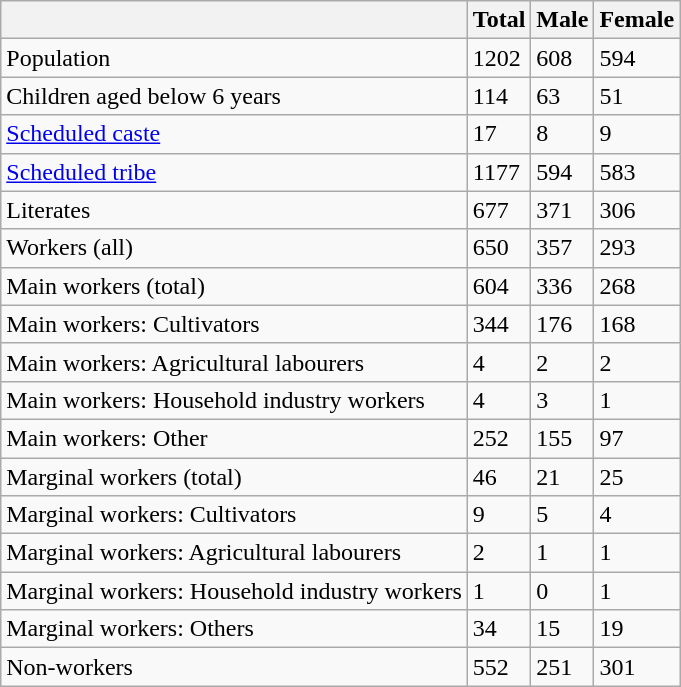<table class="wikitable sortable">
<tr>
<th></th>
<th>Total</th>
<th>Male</th>
<th>Female</th>
</tr>
<tr>
<td>Population</td>
<td>1202</td>
<td>608</td>
<td>594</td>
</tr>
<tr>
<td>Children aged below 6 years</td>
<td>114</td>
<td>63</td>
<td>51</td>
</tr>
<tr>
<td><a href='#'>Scheduled caste</a></td>
<td>17</td>
<td>8</td>
<td>9</td>
</tr>
<tr>
<td><a href='#'>Scheduled tribe</a></td>
<td>1177</td>
<td>594</td>
<td>583</td>
</tr>
<tr>
<td>Literates</td>
<td>677</td>
<td>371</td>
<td>306</td>
</tr>
<tr>
<td>Workers (all)</td>
<td>650</td>
<td>357</td>
<td>293</td>
</tr>
<tr>
<td>Main workers (total)</td>
<td>604</td>
<td>336</td>
<td>268</td>
</tr>
<tr>
<td>Main workers: Cultivators</td>
<td>344</td>
<td>176</td>
<td>168</td>
</tr>
<tr>
<td>Main workers: Agricultural labourers</td>
<td>4</td>
<td>2</td>
<td>2</td>
</tr>
<tr>
<td>Main workers: Household industry workers</td>
<td>4</td>
<td>3</td>
<td>1</td>
</tr>
<tr>
<td>Main workers: Other</td>
<td>252</td>
<td>155</td>
<td>97</td>
</tr>
<tr>
<td>Marginal workers (total)</td>
<td>46</td>
<td>21</td>
<td>25</td>
</tr>
<tr>
<td>Marginal workers: Cultivators</td>
<td>9</td>
<td>5</td>
<td>4</td>
</tr>
<tr>
<td>Marginal workers: Agricultural labourers</td>
<td>2</td>
<td>1</td>
<td>1</td>
</tr>
<tr>
<td>Marginal workers: Household industry workers</td>
<td>1</td>
<td>0</td>
<td>1</td>
</tr>
<tr>
<td>Marginal workers: Others</td>
<td>34</td>
<td>15</td>
<td>19</td>
</tr>
<tr>
<td>Non-workers</td>
<td>552</td>
<td>251</td>
<td>301</td>
</tr>
</table>
